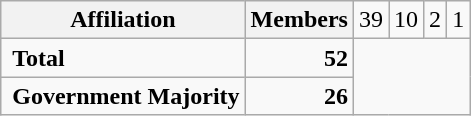<table class="wikitable">
<tr>
<th colspan="2">Affiliation</th>
<th>Members<br></th>
<td align="right">39<br></td>
<td align="right">10<br></td>
<td align="right">2<br></td>
<td align="right">1</td>
</tr>
<tr>
<td colspan="2" rowspan="1"> <strong>Total</strong><br></td>
<td align="right"><strong>52</strong></td>
</tr>
<tr>
<td colspan="2" rowspan="1"> <strong>Government Majority</strong><br></td>
<td align="right"><strong>26</strong></td>
</tr>
</table>
